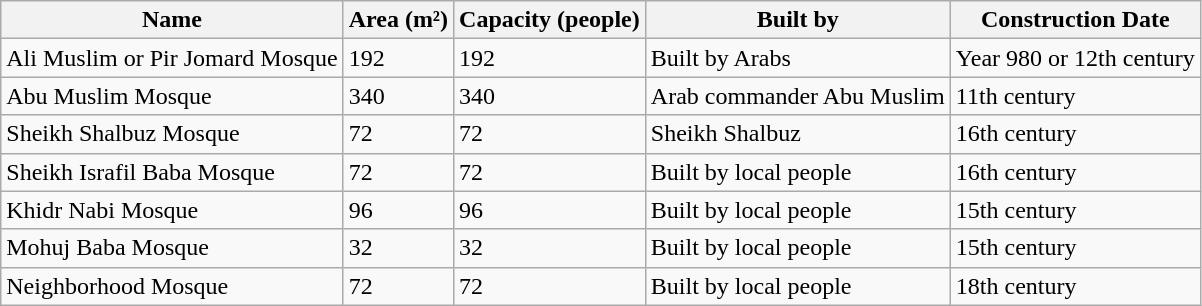<table class="wikitable">
<tr>
<th>Name</th>
<th>Area (m²)</th>
<th>Capacity (people)</th>
<th>Built by</th>
<th>Construction Date</th>
</tr>
<tr>
<td>Ali Muslim or Pir Jomard Mosque</td>
<td>192</td>
<td>192</td>
<td>Built by Arabs</td>
<td>Year 980 or 12th century</td>
</tr>
<tr>
<td>Abu Muslim Mosque</td>
<td>340</td>
<td>340</td>
<td>Arab commander Abu Muslim</td>
<td>11th century</td>
</tr>
<tr>
<td>Sheikh Shalbuz Mosque</td>
<td>72</td>
<td>72</td>
<td>Sheikh Shalbuz</td>
<td>16th century</td>
</tr>
<tr>
<td>Sheikh Israfil Baba Mosque</td>
<td>72</td>
<td>72</td>
<td>Built by local people</td>
<td>16th century</td>
</tr>
<tr>
<td>Khidr Nabi Mosque</td>
<td>96</td>
<td>96</td>
<td>Built by local people</td>
<td>15th century</td>
</tr>
<tr>
<td>Mohuj Baba Mosque</td>
<td>32</td>
<td>32</td>
<td>Built by local people</td>
<td>15th century</td>
</tr>
<tr>
<td>Neighborhood Mosque</td>
<td>72</td>
<td>72</td>
<td>Built by local people</td>
<td>18th century</td>
</tr>
</table>
